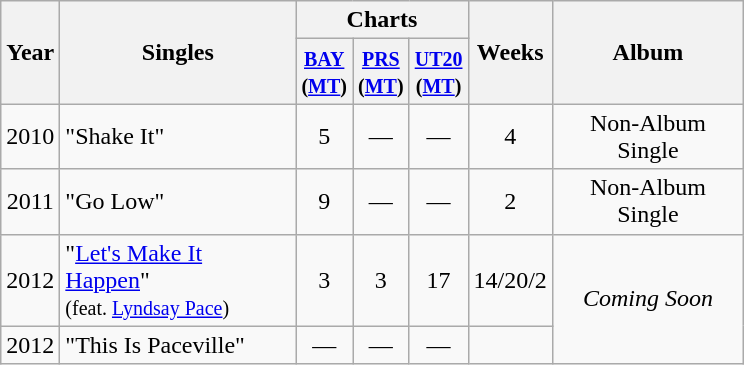<table class="wikitable">
<tr>
<th rowspan="2" style="text-align:center; width:10px;">Year</th>
<th rowspan="2" style="text-align:center; width:150px;">Singles</th>
<th style="text-align:center;" colspan="3">Charts</th>
<th rowspan="2" style="text-align:center; width:15px;">Weeks</th>
<th rowspan="2" style="text-align:center; width:120px;">Album</th>
</tr>
<tr>
<th width="20"><small><a href='#'>BAY</a></small><br><small>(<a href='#'>MT</a>)</small></th>
<th width="20"><small><a href='#'>PRS</a></small><br><small>(<a href='#'>MT</a>)</small></th>
<th width="20"><small><a href='#'>UT20</a></small><br><small>(<a href='#'>MT</a>)</small></th>
</tr>
<tr>
<td style="text-align:center;">2010</td>
<td>"Shake It"</td>
<td style="text-align:center;">5</td>
<td style="text-align:center;">—</td>
<td style="text-align:center;">—</td>
<td style="text-align:center;">4</td>
<td style="text-align:center;">Non-Album Single</td>
</tr>
<tr>
<td style="text-align:center;">2011</td>
<td>"Go Low"</td>
<td style="text-align:center;">9</td>
<td style="text-align:center;">—</td>
<td style="text-align:center;">—</td>
<td style="text-align:center;">2</td>
<td style="text-align:center;">Non-Album Single</td>
</tr>
<tr>
<td style="text-align:center;">2012</td>
<td>"<a href='#'>Let's Make It Happen</a>" <br><small>(feat. <a href='#'>Lyndsay Pace</a>)</small></td>
<td style="text-align:center;">3</td>
<td style="text-align:center;">3</td>
<td style="text-align:center;">17</td>
<td style="text-align:center;">14/20/2</td>
<td style="text-align:center;" rowspan="3"><em>Coming Soon</em></td>
</tr>
<tr>
<td style="text-align:center;">2012</td>
<td>"This Is Paceville"</td>
<td style="text-align:center;">—</td>
<td style="text-align:center;">—</td>
<td style="text-align:center;">—</td>
</tr>
</table>
